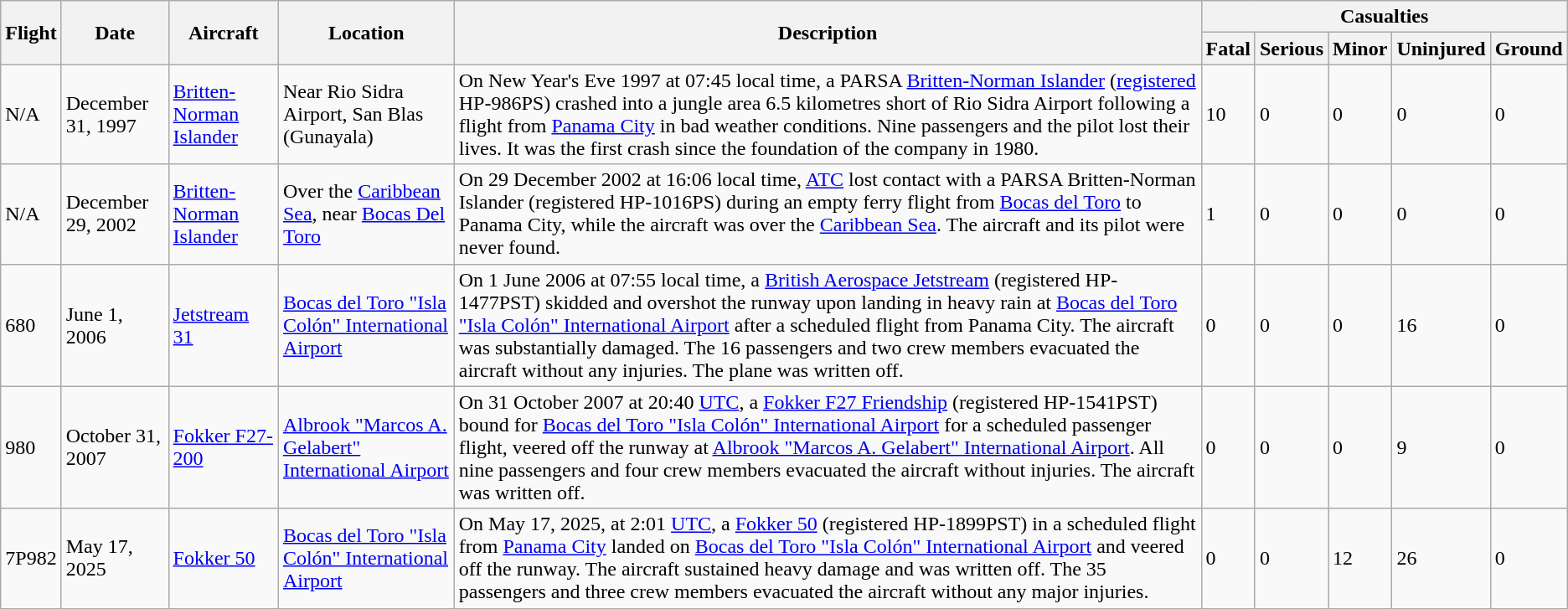<table class="wikitable">
<tr>
<th rowspan=2>Flight</th>
<th rowspan=2>Date</th>
<th rowspan=2>Aircraft</th>
<th rowspan=2>Location</th>
<th rowspan=2>Description</th>
<th colspan=5>Casualties</th>
</tr>
<tr>
<th>Fatal</th>
<th>Serious</th>
<th>Minor</th>
<th>Uninjured</th>
<th>Ground</th>
</tr>
<tr>
<td>N/A</td>
<td>December 31, 1997</td>
<td><a href='#'>Britten-Norman Islander</a></td>
<td>Near Rio Sidra Airport, San Blas (Gunayala)</td>
<td>On New Year's Eve 1997 at 07:45 local time, a PARSA <a href='#'>Britten-Norman Islander</a> (<a href='#'>registered</a> HP-986PS) crashed into a jungle area 6.5 kilometres short of Rio Sidra Airport following a flight from <a href='#'>Panama City</a> in bad weather conditions. Nine passengers and the pilot lost their lives. It was the first crash since the foundation of the company in 1980.</td>
<td>10</td>
<td>0</td>
<td>0</td>
<td>0</td>
<td>0</td>
</tr>
<tr>
<td>N/A</td>
<td>December 29, 2002</td>
<td><a href='#'>Britten-Norman Islander</a></td>
<td>Over the <a href='#'>Caribbean Sea</a>, near <a href='#'>Bocas Del Toro</a></td>
<td>On 29 December 2002 at 16:06 local time, <a href='#'>ATC</a> lost contact with a PARSA Britten-Norman Islander (registered HP-1016PS) during an empty ferry flight from <a href='#'>Bocas del Toro</a> to Panama City, while the aircraft was over the <a href='#'>Caribbean Sea</a>. The aircraft and its pilot were never found.</td>
<td>1</td>
<td>0</td>
<td>0</td>
<td>0</td>
<td>0</td>
</tr>
<tr>
<td>680</td>
<td>June 1, 2006</td>
<td><a href='#'>Jetstream 31</a></td>
<td><a href='#'>Bocas del Toro "Isla Colón" International Airport</a></td>
<td>On 1 June 2006 at 07:55 local time, a <a href='#'>British Aerospace Jetstream</a> (registered HP-1477PST) skidded and overshot the runway upon landing in heavy rain at <a href='#'>Bocas del Toro "Isla Colón" International Airport</a> after a scheduled flight from Panama City. The aircraft was substantially damaged. The 16 passengers and two crew members evacuated the aircraft without any injuries. The plane was written off.</td>
<td>0</td>
<td>0</td>
<td>0</td>
<td>16</td>
<td>0</td>
</tr>
<tr>
<td>980</td>
<td>October 31, 2007</td>
<td><a href='#'>Fokker F27-200</a></td>
<td><a href='#'>Albrook "Marcos A. Gelabert" International Airport</a></td>
<td>On 31 October 2007 at 20:40 <a href='#'>UTC</a>, a <a href='#'>Fokker F27 Friendship</a> (registered HP-1541PST) bound for <a href='#'>Bocas del Toro "Isla Colón" International Airport</a> for a scheduled passenger flight, veered off the runway at <a href='#'>Albrook "Marcos A. Gelabert" International Airport</a>. All nine passengers and four crew members evacuated the aircraft without injuries. The aircraft was written off.</td>
<td>0</td>
<td>0</td>
<td>0</td>
<td>9</td>
<td>0</td>
</tr>
<tr>
<td>7P982</td>
<td>May 17, 2025</td>
<td><a href='#'>Fokker 50</a></td>
<td><a href='#'>Bocas del Toro "Isla Colón" International Airport</a></td>
<td>On May 17, 2025, at 2:01 <a href='#'>UTC</a>, a <a href='#'>Fokker 50</a> (registered HP-1899PST) in a scheduled flight from <a href='#'>Panama City</a> landed on <a href='#'>Bocas del Toro "Isla Colón" International Airport</a> and veered off the runway. The aircraft sustained heavy damage and was written off. The 35 passengers and three crew members evacuated the aircraft without any major injuries.</td>
<td>0</td>
<td>0</td>
<td>12</td>
<td>26</td>
<td>0</td>
</tr>
<tr>
</tr>
</table>
